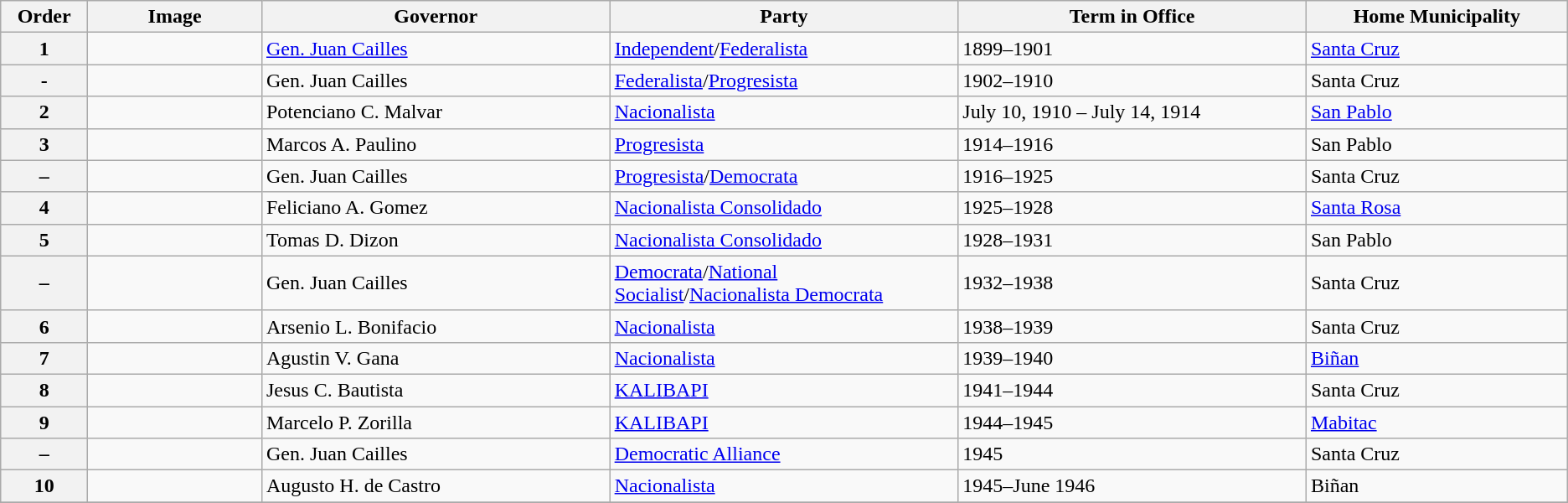<table class="wikitable">
<tr>
<th width=5%>Order</th>
<th width=10%>Image</th>
<th width=20%>Governor</th>
<th width="20%">Party</th>
<th width="20%">Term in Office</th>
<th width="15%">Home Municipality</th>
</tr>
<tr>
<th>1</th>
<td></td>
<td><a href='#'>Gen. Juan Cailles</a><br></td>
<td><a href='#'>Independent</a>/<a href='#'>Federalista</a></td>
<td>1899–1901</td>
<td><a href='#'>Santa Cruz</a></td>
</tr>
<tr>
<th>-</th>
<td></td>
<td>Gen. Juan Cailles<br></td>
<td><a href='#'>Federalista</a>/<a href='#'>Progresista</a></td>
<td>1902–1910</td>
<td>Santa Cruz</td>
</tr>
<tr>
<th>2</th>
<td></td>
<td>Potenciano C. Malvar<br></td>
<td><a href='#'>Nacionalista</a></td>
<td>July 10, 1910 – July 14, 1914</td>
<td><a href='#'>San Pablo</a></td>
</tr>
<tr>
<th>3</th>
<td></td>
<td>Marcos A. Paulino<br></td>
<td><a href='#'>Progresista</a></td>
<td>1914–1916</td>
<td>San Pablo</td>
</tr>
<tr>
<th>–</th>
<td></td>
<td>Gen. Juan Cailles<br></td>
<td><a href='#'>Progresista</a>/<a href='#'>Democrata</a></td>
<td>1916–1925</td>
<td>Santa Cruz</td>
</tr>
<tr>
<th>4</th>
<td></td>
<td>Feliciano A. Gomez<br></td>
<td><a href='#'>Nacionalista Consolidado</a></td>
<td>1925–1928</td>
<td><a href='#'>Santa Rosa</a></td>
</tr>
<tr>
<th>5</th>
<td></td>
<td>Tomas D. Dizon<br></td>
<td><a href='#'>Nacionalista Consolidado</a></td>
<td>1928–1931</td>
<td>San Pablo</td>
</tr>
<tr>
<th>–</th>
<td></td>
<td>Gen. Juan Cailles<br></td>
<td><a href='#'>Democrata</a>/<a href='#'>National Socialist</a>/<a href='#'>Nacionalista Democrata</a></td>
<td>1932–1938</td>
<td>Santa Cruz</td>
</tr>
<tr>
<th>6</th>
<td></td>
<td>Arsenio L. Bonifacio<br></td>
<td><a href='#'>Nacionalista</a></td>
<td>1938–1939</td>
<td>Santa Cruz</td>
</tr>
<tr>
<th>7</th>
<td></td>
<td>Agustin V. Gana<br></td>
<td><a href='#'>Nacionalista</a></td>
<td>1939–1940</td>
<td><a href='#'>Biñan</a></td>
</tr>
<tr>
<th>8</th>
<td></td>
<td>Jesus C. Bautista<br></td>
<td><a href='#'>KALIBAPI</a></td>
<td>1941–1944</td>
<td>Santa Cruz</td>
</tr>
<tr>
<th>9</th>
<td></td>
<td>Marcelo P. Zorilla<br></td>
<td><a href='#'>KALIBAPI</a></td>
<td>1944–1945</td>
<td><a href='#'>Mabitac</a></td>
</tr>
<tr>
<th>–</th>
<td></td>
<td>Gen. Juan Cailles<br></td>
<td><a href='#'>Democratic Alliance</a></td>
<td>1945</td>
<td>Santa Cruz</td>
</tr>
<tr>
<th>10</th>
<td></td>
<td>Augusto H. de Castro<br></td>
<td><a href='#'>Nacionalista</a></td>
<td>1945–June 1946</td>
<td>Biñan</td>
</tr>
<tr>
</tr>
</table>
